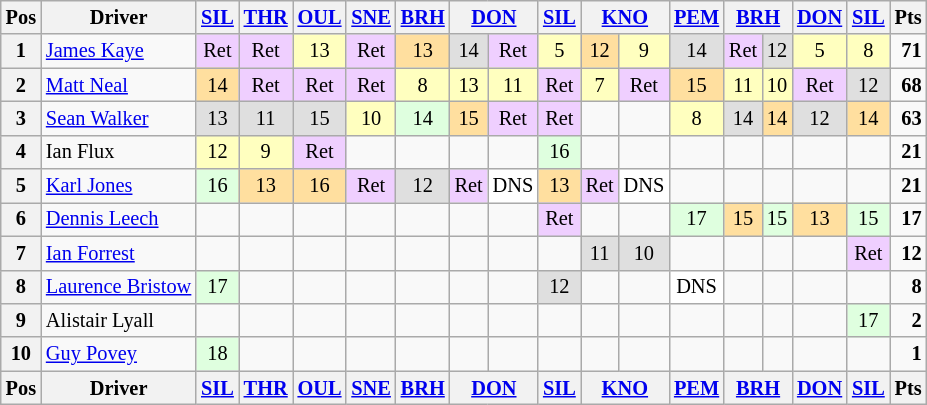<table class="wikitable" style="font-size: 85%; text-align:center;">
<tr valign="top">
<th valign=middle>Pos</th>
<th valign=middle>Driver</th>
<th><a href='#'>SIL</a></th>
<th><a href='#'>THR</a></th>
<th><a href='#'>OUL</a></th>
<th><a href='#'>SNE</a></th>
<th><a href='#'>BRH</a></th>
<th colspan="2"><a href='#'>DON</a></th>
<th><a href='#'>SIL</a></th>
<th colspan="2"><a href='#'>KNO</a></th>
<th><a href='#'>PEM</a></th>
<th colspan="2"><a href='#'>BRH</a></th>
<th><a href='#'>DON</a></th>
<th><a href='#'>SIL</a></th>
<th valign=middle>Pts</th>
</tr>
<tr>
<th>1</th>
<td align=left> <a href='#'>James Kaye</a></td>
<td style="background:#EFCFFF;">Ret</td>
<td style="background:#EFCFFF;">Ret</td>
<td style="background:#ffffbf;">13</td>
<td style="background:#EFCFFF;">Ret</td>
<td style="background:#FFDF9F;">13</td>
<td style="background:#DFDFDF;">14</td>
<td style="background:#EFCFFF;">Ret</td>
<td style="background:#ffffbf;">5</td>
<td style="background:#FFDF9F;">12</td>
<td style="background:#ffffbf;">9</td>
<td style="background:#DFDFDF;">14</td>
<td style="background:#EFCFFF;">Ret</td>
<td style="background:#DFDFDF;">12</td>
<td style="background:#ffffbf;">5</td>
<td style="background:#ffffbf;">8</td>
<td align="right"><strong>71</strong></td>
</tr>
<tr>
<th>2</th>
<td align=left> <a href='#'>Matt Neal</a></td>
<td style="background:#FFDF9F;">14</td>
<td style="background:#EFCFFF;">Ret</td>
<td style="background:#EFCFFF;">Ret</td>
<td style="background:#EFCFFF;">Ret</td>
<td style="background:#ffffbf;">8</td>
<td style="background:#ffffbf;">13</td>
<td style="background:#ffffbf;">11</td>
<td style="background:#EFCFFF;">Ret</td>
<td style="background:#ffffbf;">7</td>
<td style="background:#EFCFFF;">Ret</td>
<td style="background:#FFDF9F;">15</td>
<td style="background:#ffffbf;">11</td>
<td style="background:#ffffbf;">10</td>
<td style="background:#EFCFFF;">Ret</td>
<td style="background:#DFDFDF;">12</td>
<td align="right"><strong>68</strong></td>
</tr>
<tr>
<th>3</th>
<td align=left> <a href='#'>Sean Walker</a></td>
<td style="background:#DFDFDF;">13</td>
<td style="background:#DFDFDF;">11</td>
<td style="background:#DFDFDF;">15</td>
<td style="background:#ffffbf;">10</td>
<td style="background:#DFFFDF;">14</td>
<td style="background:#FFDF9F;">15</td>
<td style="background:#EFCFFF;">Ret</td>
<td style="background:#EFCFFF;">Ret</td>
<td></td>
<td></td>
<td style="background:#ffffbf;">8</td>
<td style="background:#DFDFDF;">14</td>
<td style="background:#FFDF9F;">14</td>
<td style="background:#DFDFDF;">12</td>
<td style="background:#FFDF9F;">14</td>
<td align="right"><strong>63</strong></td>
</tr>
<tr>
<th>4</th>
<td align=left> Ian Flux</td>
<td style="background:#ffffbf;">12</td>
<td style="background:#ffffbf;">9</td>
<td style="background:#EFCFFF;">Ret</td>
<td></td>
<td></td>
<td></td>
<td></td>
<td style="background:#DFFFDF;">16</td>
<td></td>
<td></td>
<td></td>
<td></td>
<td></td>
<td></td>
<td></td>
<td align="right"><strong>21</strong></td>
</tr>
<tr>
<th>5</th>
<td align=left> <a href='#'>Karl Jones</a></td>
<td style="background:#DFFFDF;">16</td>
<td style="background:#FFDF9F;">13</td>
<td style="background:#FFDF9F;">16</td>
<td style="background:#EFCFFF;">Ret</td>
<td style="background:#DFDFDF;">12</td>
<td style="background:#EFCFFF;">Ret</td>
<td style="background:#FFFFFF;">DNS</td>
<td style="background:#FFDF9F;">13</td>
<td style="background:#EFCFFF;">Ret</td>
<td style="background:#FFFFFF;">DNS</td>
<td></td>
<td></td>
<td></td>
<td></td>
<td></td>
<td align="right"><strong>21</strong></td>
</tr>
<tr>
<th>6</th>
<td align=left> <a href='#'>Dennis Leech</a></td>
<td></td>
<td></td>
<td></td>
<td></td>
<td></td>
<td></td>
<td></td>
<td style="background:#EFCFFF;">Ret</td>
<td></td>
<td></td>
<td style="background:#DFFFDF;">17</td>
<td style="background:#FFDF9F;">15</td>
<td style="background:#DFFFDF;">15</td>
<td style="background:#FFDF9F;">13</td>
<td style="background:#DFFFDF;">15</td>
<td align="right"><strong>17</strong></td>
</tr>
<tr>
<th>7</th>
<td align=left> <a href='#'>Ian Forrest</a></td>
<td></td>
<td></td>
<td></td>
<td></td>
<td></td>
<td></td>
<td></td>
<td></td>
<td style="background:#DFDFDF;">11</td>
<td style="background:#DFDFDF;">10</td>
<td></td>
<td></td>
<td></td>
<td></td>
<td style="background:#EFCFFF;">Ret</td>
<td align="right"><strong>12</strong></td>
</tr>
<tr>
<th>8</th>
<td align=left nowrap> <a href='#'>Laurence Bristow</a></td>
<td style="background:#DFFFDF;">17</td>
<td></td>
<td></td>
<td></td>
<td></td>
<td></td>
<td></td>
<td style="background:#DFDFDF;">12</td>
<td></td>
<td></td>
<td style="background:#FFFFFF;">DNS</td>
<td></td>
<td></td>
<td></td>
<td></td>
<td align="right"><strong>8</strong></td>
</tr>
<tr>
<th>9</th>
<td align=left> Alistair Lyall</td>
<td></td>
<td></td>
<td></td>
<td></td>
<td></td>
<td></td>
<td></td>
<td></td>
<td></td>
<td></td>
<td></td>
<td></td>
<td></td>
<td></td>
<td style="background:#DFFFDF;">17</td>
<td align="right"><strong>2</strong></td>
</tr>
<tr>
<th>10</th>
<td align=left> <a href='#'>Guy Povey</a></td>
<td style="background:#DFFFDF;">18</td>
<td></td>
<td></td>
<td></td>
<td></td>
<td></td>
<td></td>
<td></td>
<td></td>
<td></td>
<td></td>
<td></td>
<td></td>
<td></td>
<td></td>
<td align="right"><strong>1</strong></td>
</tr>
<tr>
<th valign=middle>Pos</th>
<th valign=middle>Driver</th>
<th><a href='#'>SIL</a></th>
<th><a href='#'>THR</a></th>
<th><a href='#'>OUL</a></th>
<th><a href='#'>SNE</a></th>
<th><a href='#'>BRH</a></th>
<th colspan="2"><a href='#'>DON</a></th>
<th><a href='#'>SIL</a></th>
<th colspan="2"><a href='#'>KNO</a></th>
<th><a href='#'>PEM</a></th>
<th colspan="2"><a href='#'>BRH</a></th>
<th><a href='#'>DON</a></th>
<th><a href='#'>SIL</a></th>
<th valign=middle>Pts</th>
</tr>
</table>
